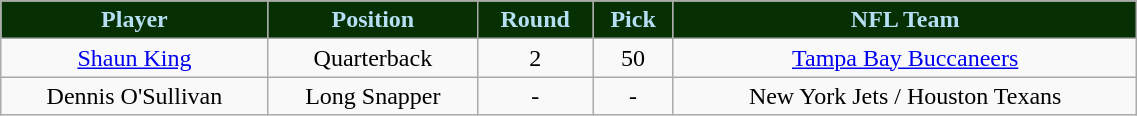<table class="wikitable" width="60%">
<tr align="center"  style="background:#063003; color:#B6DFF4;">
<td><strong>Player</strong></td>
<td><strong>Position</strong></td>
<td><strong>Round</strong></td>
<td><strong>Pick</strong></td>
<td><strong>NFL Team</strong></td>
</tr>
<tr align="center" bgcolor="">
<td><a href='#'>Shaun King</a></td>
<td>Quarterback</td>
<td>2</td>
<td>50</td>
<td><a href='#'>Tampa Bay Buccaneers</a></td>
</tr>
<tr align="center" bgcolor="">
<td>Dennis O'Sullivan</td>
<td>Long Snapper</td>
<td>-</td>
<td>-</td>
<td>New York Jets / Houston Texans</td>
</tr>
</table>
